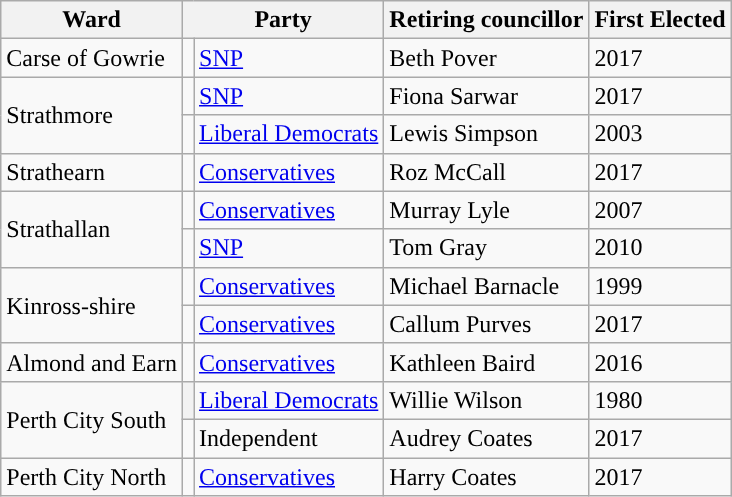<table class="wikitable sortable">
<tr>
<th>Ward</th>
<th colspan="2">Party</th>
<th>Retiring councillor</th>
<th>First Elected</th>
</tr>
<tr>
<td>Carse of Gowrie</td>
<td style="background-color: "></td>
<td><a href='#'>SNP</a></td>
<td>Beth Pover</td>
<td>2017</td>
</tr>
<tr>
<td rowspan="2">Strathmore</td>
<td style="background-color: "></td>
<td><a href='#'>SNP</a></td>
<td>Fiona Sarwar</td>
<td>2017</td>
</tr>
<tr>
<td style="background-color: "></td>
<td><a href='#'>Liberal Democrats</a></td>
<td>Lewis Simpson</td>
<td>2003</td>
</tr>
<tr>
<td>Strathearn</td>
<td style="background-color: "></td>
<td><a href='#'>Conservatives</a></td>
<td>Roz McCall</td>
<td>2017</td>
</tr>
<tr>
<td rowspan="2">Strathallan</td>
<td style="background-color: "></td>
<td><a href='#'>Conservatives</a></td>
<td>Murray Lyle</td>
<td>2007</td>
</tr>
<tr>
<td style="background-color: "></td>
<td><a href='#'>SNP</a></td>
<td>Tom Gray</td>
<td>2010</td>
</tr>
<tr>
<td rowspan="2">Kinross-shire</td>
<td style="background-color: "></td>
<td><a href='#'>Conservatives</a></td>
<td>Michael Barnacle</td>
<td>1999</td>
</tr>
<tr>
<td style="background-color: "></td>
<td><a href='#'>Conservatives</a></td>
<td>Callum Purves</td>
<td>2017</td>
</tr>
<tr>
<td>Almond and Earn</td>
<td style="background-color: "></td>
<td><a href='#'>Conservatives</a></td>
<td>Kathleen Baird</td>
<td>2016</td>
</tr>
<tr>
<td rowspan="2">Perth City South</td>
<th style="background-color: "></th>
<td><a href='#'>Liberal Democrats</a></td>
<td>Willie Wilson</td>
<td>1980</td>
</tr>
<tr>
<td style="background-color: "></td>
<td>Independent</td>
<td>Audrey Coates</td>
<td>2017</td>
</tr>
<tr>
<td>Perth City North</td>
<td style="background-color: "></td>
<td><a href='#'>Conservatives</a></td>
<td>Harry Coates</td>
<td>2017</td>
</tr>
</table>
